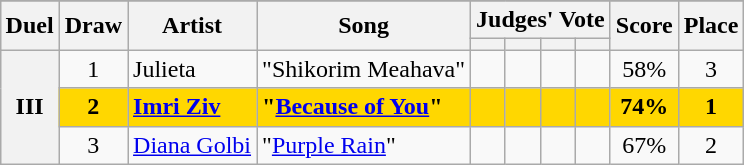<table class="sortable wikitable" style="margin: 1em auto 1em auto; text-align:center;">
<tr>
</tr>
<tr>
<th rowspan="2" class="unsortable">Duel</th>
<th rowspan="2">Draw</th>
<th rowspan="2">Artist</th>
<th rowspan="2">Song</th>
<th colspan="4" class="unsortable">Judges' Vote</th>
<th rowspan="2">Score</th>
<th rowspan="2">Place</th>
</tr>
<tr>
<th class="unsortable"></th>
<th class="unsortable"></th>
<th class="unsortable"></th>
<th class="unsortable"></th>
</tr>
<tr>
<th rowspan="3">III</th>
<td>1</td>
<td align="left">Julieta</td>
<td align="left">"Shikorim Meahava"</td>
<td></td>
<td></td>
<td></td>
<td></td>
<td>58%</td>
<td>3</td>
</tr>
<tr style="font-weight:bold; background:gold;">
<td>2</td>
<td align="left"><a href='#'>Imri Ziv</a></td>
<td align="left">"<a href='#'>Because of You</a>"</td>
<td></td>
<td></td>
<td></td>
<td></td>
<td>74%</td>
<td>1</td>
</tr>
<tr>
<td>3</td>
<td align="left"><a href='#'>Diana Golbi</a></td>
<td align="left">"<a href='#'>Purple Rain</a>"</td>
<td></td>
<td></td>
<td></td>
<td></td>
<td>67%</td>
<td>2</td>
</tr>
</table>
